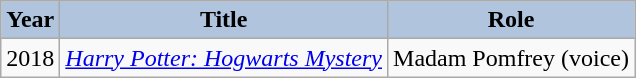<table class="wikitable">
<tr>
<th style="background:#B0C4DE;">Year</th>
<th style="background:#B0C4DE;">Title</th>
<th style="background:#B0C4DE;">Role</th>
</tr>
<tr>
<td>2018</td>
<td><em><a href='#'>Harry Potter: Hogwarts Mystery</a></em></td>
<td>Madam Pomfrey (voice)</td>
</tr>
</table>
